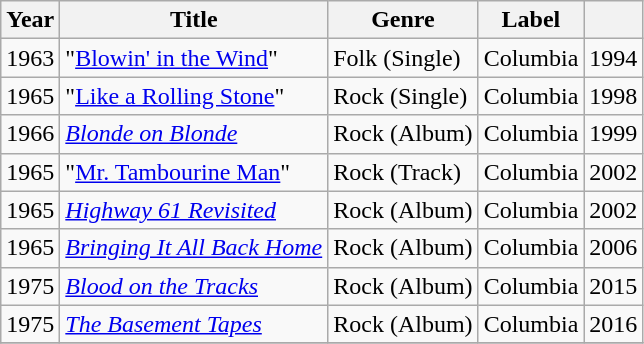<table class=wikitable>
<tr>
<th>Year</th>
<th>Title</th>
<th>Genre</th>
<th>Label</th>
<th></th>
</tr>
<tr>
<td>1963</td>
<td>"<a href='#'>Blowin' in the Wind</a>"</td>
<td>Folk (Single)</td>
<td>Columbia</td>
<td>1994</td>
</tr>
<tr>
<td>1965</td>
<td>"<a href='#'>Like a Rolling Stone</a>"</td>
<td>Rock (Single)</td>
<td>Columbia</td>
<td>1998</td>
</tr>
<tr>
<td>1966</td>
<td><em><a href='#'>Blonde on Blonde</a></em></td>
<td>Rock (Album)</td>
<td>Columbia</td>
<td>1999</td>
</tr>
<tr>
<td>1965</td>
<td>"<a href='#'>Mr. Tambourine Man</a>"</td>
<td>Rock (Track)</td>
<td>Columbia</td>
<td>2002</td>
</tr>
<tr>
<td>1965</td>
<td><em><a href='#'>Highway 61 Revisited</a></em></td>
<td>Rock (Album)</td>
<td>Columbia</td>
<td>2002</td>
</tr>
<tr>
<td>1965</td>
<td><em><a href='#'>Bringing It All Back Home</a></em></td>
<td>Rock (Album)</td>
<td>Columbia</td>
<td>2006</td>
</tr>
<tr>
<td>1975</td>
<td><em><a href='#'>Blood on the Tracks</a></em></td>
<td>Rock (Album)</td>
<td>Columbia</td>
<td>2015</td>
</tr>
<tr>
<td>1975</td>
<td><em><a href='#'>The Basement Tapes</a></em></td>
<td>Rock (Album)</td>
<td>Columbia</td>
<td>2016</td>
</tr>
<tr>
</tr>
</table>
